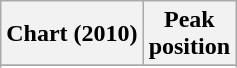<table class="wikitable sortable">
<tr>
<th>Chart (2010)</th>
<th>Peak<br>position</th>
</tr>
<tr>
</tr>
<tr>
</tr>
<tr>
</tr>
<tr>
</tr>
<tr>
</tr>
<tr>
</tr>
</table>
